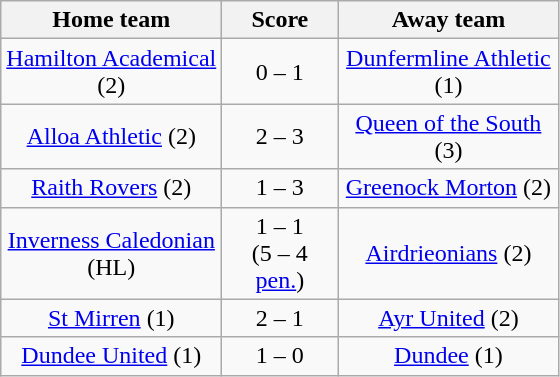<table class="wikitable" style="text-align: center">
<tr>
<th width=140>Home team</th>
<th width=70>Score</th>
<th width=140>Away team</th>
</tr>
<tr>
<td><a href='#'>Hamilton Academical</a> (2)</td>
<td>0 – 1</td>
<td><a href='#'>Dunfermline Athletic</a> (1)</td>
</tr>
<tr>
<td><a href='#'>Alloa Athletic</a> (2)</td>
<td>2 – 3</td>
<td><a href='#'>Queen of the South</a> (3)</td>
</tr>
<tr>
<td><a href='#'>Raith Rovers</a> (2)</td>
<td>1 – 3</td>
<td><a href='#'>Greenock Morton</a> (2)</td>
</tr>
<tr>
<td><a href='#'>Inverness Caledonian</a> (HL)</td>
<td>1 – 1<br> (5 – 4 <a href='#'>pen.</a>)</td>
<td><a href='#'>Airdrieonians</a> (2)</td>
</tr>
<tr>
<td><a href='#'>St Mirren</a> (1)</td>
<td>2 – 1</td>
<td><a href='#'>Ayr United</a> (2)</td>
</tr>
<tr>
<td><a href='#'>Dundee United</a> (1)</td>
<td>1 – 0</td>
<td><a href='#'>Dundee</a> (1)</td>
</tr>
</table>
